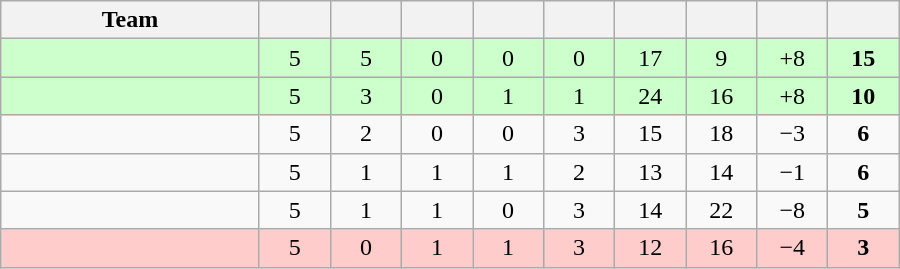<table class="wikitable" style="text-align:center;">
<tr>
<th width=165>Team</th>
<th width=40></th>
<th width=40></th>
<th width=40></th>
<th width=40></th>
<th width=40></th>
<th width=40></th>
<th width=40></th>
<th width=40></th>
<th width=40></th>
</tr>
<tr bgcolor=ccffcc>
<td align=left></td>
<td>5</td>
<td>5</td>
<td>0</td>
<td>0</td>
<td>0</td>
<td>17</td>
<td>9</td>
<td>+8</td>
<td><strong>15</strong></td>
</tr>
<tr bgcolor=ccffcc>
<td align=left></td>
<td>5</td>
<td>3</td>
<td>0</td>
<td>1</td>
<td>1</td>
<td>24</td>
<td>16</td>
<td>+8</td>
<td><strong>10</strong></td>
</tr>
<tr>
<td align=left></td>
<td>5</td>
<td>2</td>
<td>0</td>
<td>0</td>
<td>3</td>
<td>15</td>
<td>18</td>
<td>−3</td>
<td><strong>6</strong></td>
</tr>
<tr>
<td align=left></td>
<td>5</td>
<td>1</td>
<td>1</td>
<td>1</td>
<td>2</td>
<td>13</td>
<td>14</td>
<td>−1</td>
<td><strong>6</strong></td>
</tr>
<tr>
<td align=left></td>
<td>5</td>
<td>1</td>
<td>1</td>
<td>0</td>
<td>3</td>
<td>14</td>
<td>22</td>
<td>−8</td>
<td><strong>5</strong></td>
</tr>
<tr bgcolor=ffcccc>
<td align=left></td>
<td>5</td>
<td>0</td>
<td>1</td>
<td>1</td>
<td>3</td>
<td>12</td>
<td>16</td>
<td>−4</td>
<td><strong>3</strong></td>
</tr>
</table>
